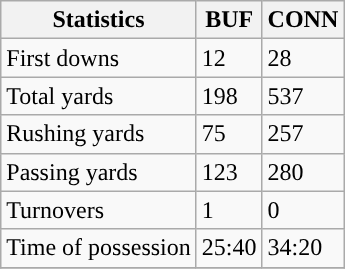<table class="wikitable" style="float: left;">
<tr>
<th>Statistics</th>
<th>BUF</th>
<th>CONN</th>
</tr>
<tr>
<td>First downs</td>
<td>12</td>
<td>28</td>
</tr>
<tr>
<td>Total yards</td>
<td>198</td>
<td>537</td>
</tr>
<tr>
<td>Rushing yards</td>
<td>75</td>
<td>257</td>
</tr>
<tr>
<td>Passing yards</td>
<td>123</td>
<td>280</td>
</tr>
<tr>
<td>Turnovers</td>
<td>1</td>
<td>0</td>
</tr>
<tr>
<td>Time of possession</td>
<td>25:40</td>
<td>34:20</td>
</tr>
<tr>
</tr>
</table>
